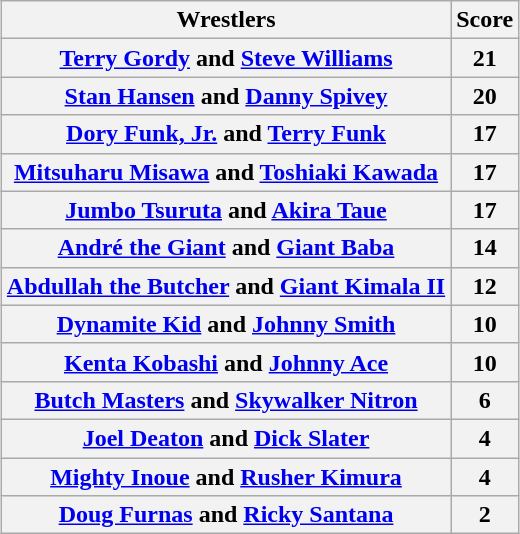<table class="wikitable" style="margin: 1em auto 1em auto">
<tr>
<th>Wrestlers</th>
<th>Score</th>
</tr>
<tr>
<th><a href='#'>Terry Gordy</a> and <a href='#'>Steve Williams</a></th>
<th>21</th>
</tr>
<tr>
<th><a href='#'>Stan Hansen</a> and <a href='#'>Danny Spivey</a></th>
<th>20</th>
</tr>
<tr>
<th><a href='#'>Dory Funk, Jr.</a> and <a href='#'>Terry Funk</a></th>
<th>17</th>
</tr>
<tr>
<th><a href='#'>Mitsuharu Misawa</a> and <a href='#'>Toshiaki Kawada</a></th>
<th>17</th>
</tr>
<tr>
<th><a href='#'>Jumbo Tsuruta</a> and <a href='#'>Akira Taue</a></th>
<th>17</th>
</tr>
<tr>
<th><a href='#'>André the Giant</a> and <a href='#'>Giant Baba</a></th>
<th>14</th>
</tr>
<tr>
<th><a href='#'>Abdullah the Butcher</a> and <a href='#'>Giant Kimala II</a></th>
<th>12</th>
</tr>
<tr>
<th><a href='#'>Dynamite Kid</a> and <a href='#'>Johnny Smith</a></th>
<th>10</th>
</tr>
<tr>
<th><a href='#'>Kenta Kobashi</a> and <a href='#'>Johnny Ace</a></th>
<th>10</th>
</tr>
<tr>
<th><a href='#'>Butch Masters</a> and <a href='#'>Skywalker Nitron</a></th>
<th>6</th>
</tr>
<tr>
<th><a href='#'>Joel Deaton</a> and <a href='#'>Dick Slater</a></th>
<th>4</th>
</tr>
<tr>
<th><a href='#'>Mighty Inoue</a> and <a href='#'>Rusher Kimura</a></th>
<th>4</th>
</tr>
<tr>
<th><a href='#'>Doug Furnas</a> and <a href='#'>Ricky Santana</a></th>
<th>2</th>
</tr>
</table>
